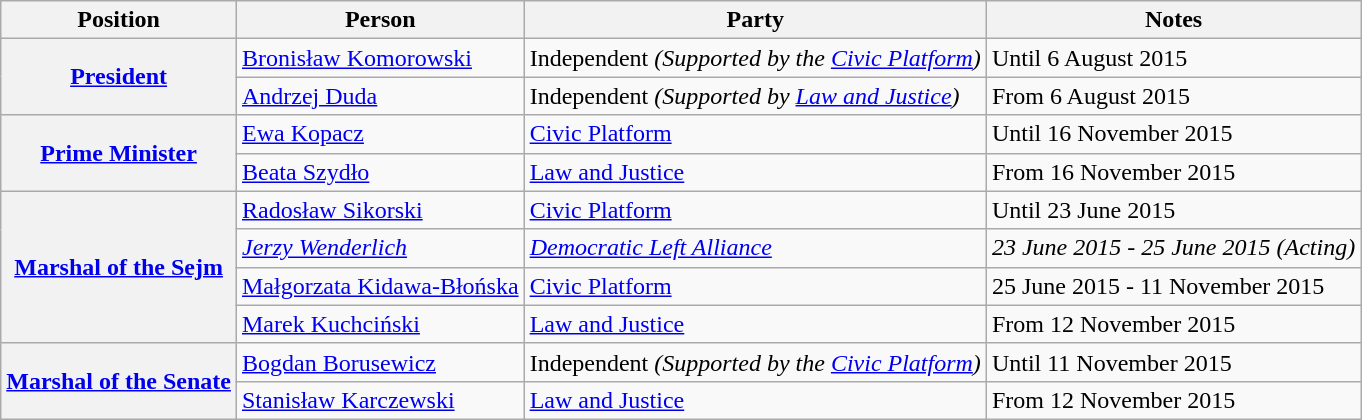<table class="wikitable">
<tr>
<th>Position</th>
<th>Person</th>
<th>Party</th>
<th>Notes</th>
</tr>
<tr>
<th rowspan=2><a href='#'>President</a></th>
<td><a href='#'>Bronisław Komorowski</a></td>
<td>Independent <em>(Supported by the <a href='#'>Civic Platform</a>)</em></td>
<td>Until 6 August 2015</td>
</tr>
<tr>
<td><a href='#'>Andrzej Duda</a></td>
<td>Independent <em>(Supported by <a href='#'>Law and Justice</a>)</em></td>
<td>From 6 August 2015</td>
</tr>
<tr>
<th rowspan=2><a href='#'>Prime Minister</a></th>
<td><a href='#'>Ewa Kopacz</a></td>
<td><a href='#'>Civic Platform</a></td>
<td>Until 16 November 2015</td>
</tr>
<tr>
<td><a href='#'>Beata Szydło</a></td>
<td><a href='#'>Law and Justice</a></td>
<td>From 16 November 2015</td>
</tr>
<tr>
<th rowspan=4><a href='#'>Marshal of the Sejm</a></th>
<td><a href='#'>Radosław Sikorski</a></td>
<td><a href='#'>Civic Platform</a></td>
<td>Until 23 June 2015</td>
</tr>
<tr>
<td><em><a href='#'>Jerzy Wenderlich</a></em></td>
<td><em><a href='#'>Democratic Left Alliance</a></em></td>
<td><em>23 June 2015 - 25 June 2015 (Acting)</em></td>
</tr>
<tr>
<td><a href='#'>Małgorzata Kidawa-Błońska</a></td>
<td><a href='#'>Civic Platform</a></td>
<td>25 June 2015 - 11 November 2015</td>
</tr>
<tr>
<td><a href='#'>Marek Kuchciński</a></td>
<td><a href='#'>Law and Justice</a></td>
<td>From 12 November 2015</td>
</tr>
<tr>
<th rowspan=2><a href='#'>Marshal of the Senate</a></th>
<td><a href='#'>Bogdan Borusewicz</a></td>
<td>Independent <em>(Supported by the <a href='#'>Civic Platform</a>)</em></td>
<td>Until 11 November 2015</td>
</tr>
<tr>
<td><a href='#'>Stanisław Karczewski</a></td>
<td><a href='#'>Law and Justice</a></td>
<td>From 12 November 2015</td>
</tr>
</table>
